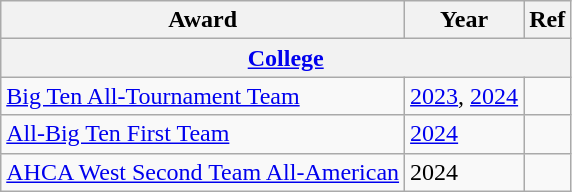<table class="wikitable">
<tr>
<th>Award</th>
<th>Year</th>
<th>Ref</th>
</tr>
<tr>
<th colspan="3"><a href='#'>College</a></th>
</tr>
<tr>
<td><a href='#'>Big Ten All-Tournament Team</a></td>
<td><a href='#'>2023</a>, <a href='#'>2024</a></td>
<td></td>
</tr>
<tr>
<td><a href='#'>All-Big Ten First Team</a></td>
<td><a href='#'>2024</a></td>
<td></td>
</tr>
<tr>
<td><a href='#'>AHCA West Second Team All-American</a></td>
<td>2024</td>
<td></td>
</tr>
</table>
